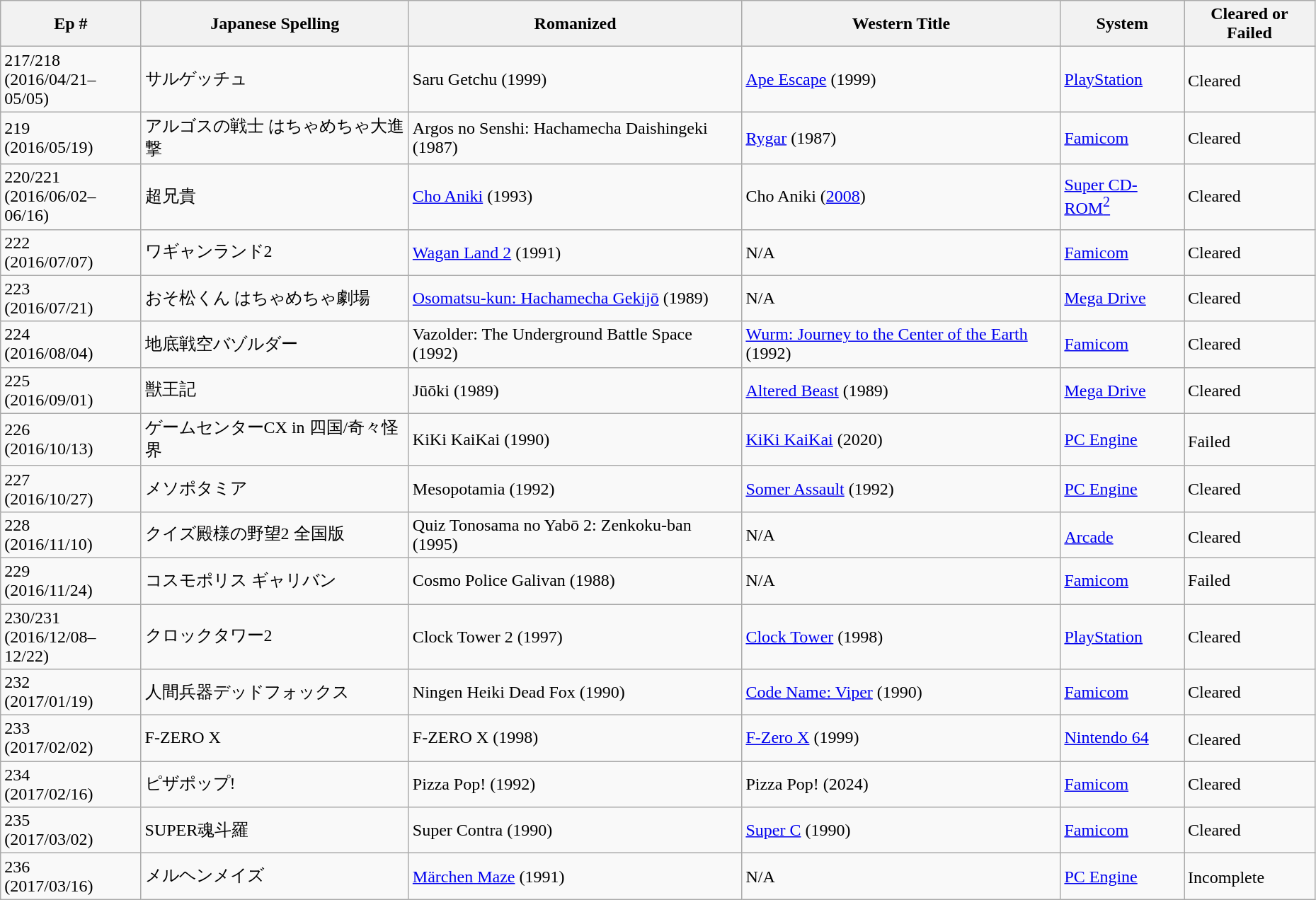<table class="wikitable" style="width:98%;">
<tr>
<th>Ep #</th>
<th>Japanese Spelling</th>
<th>Romanized</th>
<th>Western Title</th>
<th>System</th>
<th>Cleared or Failed</th>
</tr>
<tr>
<td>217/218<br>(2016/04/21–05/05)</td>
<td>サルゲッチュ</td>
<td>Saru Getchu (1999)</td>
<td><a href='#'>Ape Escape</a> (1999)</td>
<td><a href='#'>PlayStation</a></td>
<td>Cleared<sup></sup></td>
</tr>
<tr>
<td>219<br>(2016/05/19)</td>
<td>アルゴスの戦士 はちゃめちゃ大進撃</td>
<td>Argos no Senshi: Hachamecha Daishingeki (1987)</td>
<td><a href='#'>Rygar</a> (1987)</td>
<td><a href='#'>Famicom</a></td>
<td>Cleared</td>
</tr>
<tr>
<td>220/221<br>(2016/06/02–06/16)</td>
<td>超兄貴</td>
<td><a href='#'>Cho Aniki</a> (1993)</td>
<td>Cho Aniki (<a href='#'>2008</a>)</td>
<td><a href='#'>Super CD-ROM<sup>2</sup></a></td>
<td>Cleared</td>
</tr>
<tr>
<td>222<br>(2016/07/07)</td>
<td>ワギャンランド2</td>
<td><a href='#'>Wagan Land 2</a> (1991)</td>
<td>N/A</td>
<td><a href='#'>Famicom</a></td>
<td>Cleared</td>
</tr>
<tr>
<td>223<br>(2016/07/21)</td>
<td>おそ松くん はちゃめちゃ劇場</td>
<td><a href='#'>Osomatsu-kun: Hachamecha Gekijō</a> (1989)</td>
<td>N/A</td>
<td><a href='#'>Mega Drive</a></td>
<td>Cleared</td>
</tr>
<tr>
<td>224<br>(2016/08/04)</td>
<td>地底戦空バゾルダー</td>
<td>Vazolder: The Underground Battle Space (1992)</td>
<td><a href='#'>Wurm: Journey to the Center of the Earth</a> (1992)</td>
<td><a href='#'>Famicom</a></td>
<td>Cleared</td>
</tr>
<tr>
<td>225<br>(2016/09/01)</td>
<td>獣王記</td>
<td>Jūōki (1989)</td>
<td><a href='#'>Altered Beast</a> (1989)</td>
<td><a href='#'>Mega Drive</a></td>
<td>Cleared</td>
</tr>
<tr>
<td>226<br>(2016/10/13)</td>
<td>ゲームセンターCX in 四国/奇々怪界</td>
<td>KiKi KaiKai (1990)</td>
<td><a href='#'>KiKi KaiKai</a> (2020)</td>
<td><a href='#'>PC Engine</a></td>
<td>Failed<sup></sup></td>
</tr>
<tr>
<td>227<br>(2016/10/27)</td>
<td>メソポタミア</td>
<td>Mesopotamia (1992)</td>
<td><a href='#'>Somer Assault</a> (1992)</td>
<td><a href='#'>PC Engine</a></td>
<td>Cleared</td>
</tr>
<tr>
<td>228<br>(2016/11/10)</td>
<td>クイズ殿様の野望2 全国版</td>
<td>Quiz Tonosama no Yabō 2: Zenkoku-ban (1995)</td>
<td>N/A</td>
<td><a href='#'>Arcade</a><sup></sup></td>
<td>Cleared<sup></sup></td>
</tr>
<tr>
<td>229<br>(2016/11/24)</td>
<td>コスモポリス ギャリバン</td>
<td>Cosmo Police Galivan (1988)</td>
<td>N/A</td>
<td><a href='#'>Famicom</a></td>
<td>Failed</td>
</tr>
<tr>
<td>230/231<br>(2016/12/08–12/22)</td>
<td>クロックタワー2</td>
<td>Clock Tower 2 (1997)</td>
<td><a href='#'>Clock Tower</a> (1998)</td>
<td><a href='#'>PlayStation</a></td>
<td>Cleared</td>
</tr>
<tr>
<td>232<br>(2017/01/19)</td>
<td>人間兵器デッドフォックス</td>
<td>Ningen Heiki Dead Fox (1990)</td>
<td><a href='#'>Code Name: Viper</a> (1990)</td>
<td><a href='#'>Famicom</a></td>
<td>Cleared</td>
</tr>
<tr>
<td>233<br>(2017/02/02)</td>
<td>F-ZERO X</td>
<td>F-ZERO X (1998)</td>
<td><a href='#'>F-Zero X</a> (1999)</td>
<td><a href='#'>Nintendo 64</a></td>
<td>Cleared<sup></sup></td>
</tr>
<tr>
<td>234<br>(2017/02/16)</td>
<td>ピザポップ!</td>
<td>Pizza Pop! (1992)</td>
<td>Pizza Pop! (2024)</td>
<td><a href='#'>Famicom</a></td>
<td>Cleared</td>
</tr>
<tr>
<td>235<br>(2017/03/02)</td>
<td>SUPER魂斗羅</td>
<td>Super Contra (1990)</td>
<td><a href='#'>Super C</a> (1990)</td>
<td><a href='#'>Famicom</a></td>
<td>Cleared</td>
</tr>
<tr>
<td>236<br>(2017/03/16)</td>
<td>メルヘンメイズ</td>
<td><a href='#'>Märchen Maze</a> (1991)</td>
<td>N/A</td>
<td><a href='#'>PC Engine</a></td>
<td>Incomplete<sup></sup></td>
</tr>
</table>
